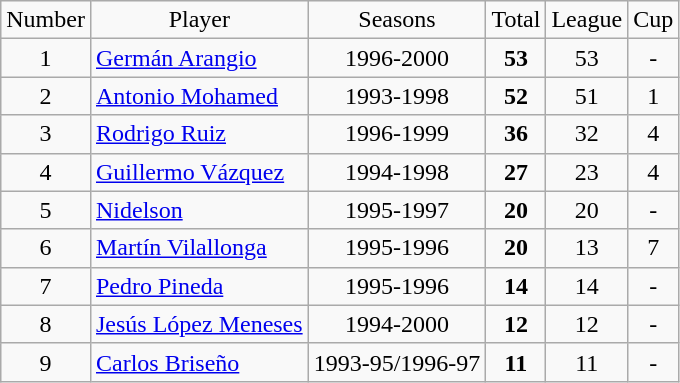<table class="wikitable" style="text-align: center;">
<tr>
<td>Number</td>
<td>Player</td>
<td>Seasons</td>
<td>Total</td>
<td>League</td>
<td>Cup</td>
</tr>
<tr>
<td>1</td>
<td style="text-align:left;"> <a href='#'>Germán Arangio</a></td>
<td>1996-2000</td>
<td><strong>53</strong></td>
<td>53</td>
<td>-</td>
</tr>
<tr>
<td>2</td>
<td style="text-align:left;"> <a href='#'>Antonio Mohamed</a></td>
<td>1993-1998</td>
<td><strong>52</strong></td>
<td>51</td>
<td>1</td>
</tr>
<tr>
<td>3</td>
<td style="text-align:left;"> <a href='#'>Rodrigo Ruiz</a></td>
<td>1996-1999</td>
<td><strong>36</strong></td>
<td>32</td>
<td>4</td>
</tr>
<tr>
<td>4</td>
<td style="text-align:left;"> <a href='#'>Guillermo Vázquez</a></td>
<td>1994-1998</td>
<td><strong>27</strong></td>
<td>23</td>
<td>4</td>
</tr>
<tr>
<td>5</td>
<td style="text-align:left;"> <a href='#'>Nidelson</a></td>
<td>1995-1997</td>
<td><strong>20</strong></td>
<td>20</td>
<td>-</td>
</tr>
<tr>
<td>6</td>
<td style="text-align:left;"> <a href='#'>Martín Vilallonga</a></td>
<td>1995-1996</td>
<td><strong>20</strong></td>
<td>13</td>
<td>7</td>
</tr>
<tr>
<td>7</td>
<td style="text-align:left;"> <a href='#'>Pedro Pineda</a></td>
<td>1995-1996</td>
<td><strong>14</strong></td>
<td>14</td>
<td>-</td>
</tr>
<tr>
<td>8</td>
<td style="text-align:left;"> <a href='#'>Jesús López Meneses</a></td>
<td>1994-2000</td>
<td><strong>12</strong></td>
<td>12</td>
<td>-</td>
</tr>
<tr>
<td>9</td>
<td style="text-align:left;"> <a href='#'>Carlos Briseño</a></td>
<td>1993-95/1996-97</td>
<td><strong>11</strong></td>
<td>11</td>
<td>-</td>
</tr>
</table>
